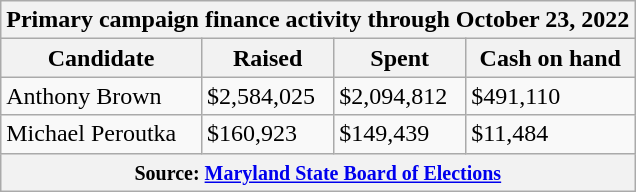<table class="wikitable sortable">
<tr>
<th colspan="4">Primary campaign finance activity through October 23, 2022</th>
</tr>
<tr>
<th>Candidate</th>
<th>Raised</th>
<th>Spent</th>
<th>Cash on hand</th>
</tr>
<tr>
<td>Anthony Brown</td>
<td>$2,584,025</td>
<td>$2,094,812</td>
<td>$491,110</td>
</tr>
<tr>
<td>Michael Peroutka</td>
<td>$160,923</td>
<td>$149,439</td>
<td>$11,484</td>
</tr>
<tr>
<th colspan="4"><small>Source: <a href='#'>Maryland State Board of Elections</a></small></th>
</tr>
</table>
